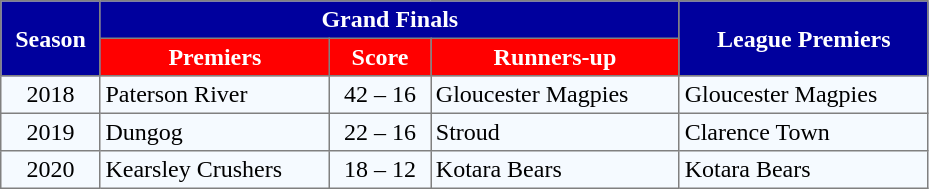<table border="1" cellpadding="3" cellspacing="0" style="border-collapse:collapse; width:49%;">
<tr style="background:#00009d;">
<th rowspan=2 style="color:#FFFFFF;">Season</th>
<th colspan=3 style="color:#FFFFFF;">Grand Finals</th>
<th rowspan=2 style="color:#FFFFFF;">League Premiers</th>
</tr>
<tr style="background:#FF0000;">
<th style="color:#FFFFFF;" "width:10%;">Premiers</th>
<th style="color:#FFFFFF;" "width:6%;">Score</th>
<th style="color:#FFFFFF;" "width:10%;">Runners-up</th>
</tr>
<tr align=center bgcolor=#F5FAFF>
<td>2018</td>
<td align=left> Paterson River</td>
<td>42 – 16</td>
<td align=left> Gloucester Magpies</td>
<td align=left> Gloucester Magpies</td>
</tr>
<tr align=center bgcolor=#F5FAFF>
<td>2019</td>
<td align=left> Dungog</td>
<td>22 – 16</td>
<td align=left> Stroud</td>
<td align=left> Clarence Town</td>
</tr>
<tr align=center bgcolor=#F5FAFF>
<td>2020</td>
<td align=left> Kearsley Crushers</td>
<td>18 – 12</td>
<td align=left> Kotara Bears</td>
<td align=left> Kotara Bears</td>
</tr>
</table>
